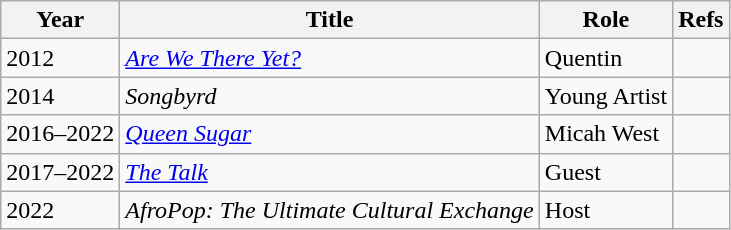<table class="wikitable sortable">
<tr>
<th>Year</th>
<th>Title</th>
<th>Role</th>
<th>Refs</th>
</tr>
<tr>
<td>2012</td>
<td><em><a href='#'>Are We There Yet?</a></em></td>
<td>Quentin</td>
<td></td>
</tr>
<tr>
<td>2014</td>
<td><em>Songbyrd</em></td>
<td>Young Artist</td>
<td></td>
</tr>
<tr>
<td>2016–2022</td>
<td><em><a href='#'>Queen Sugar</a></em></td>
<td>Micah West</td>
<td></td>
</tr>
<tr>
<td>2017–2022</td>
<td><em><a href='#'>The Talk</a></em></td>
<td>Guest</td>
<td></td>
</tr>
<tr>
<td>2022</td>
<td><em>AfroPop: The Ultimate Cultural Exchange</em></td>
<td>Host</td>
<td></td>
</tr>
</table>
